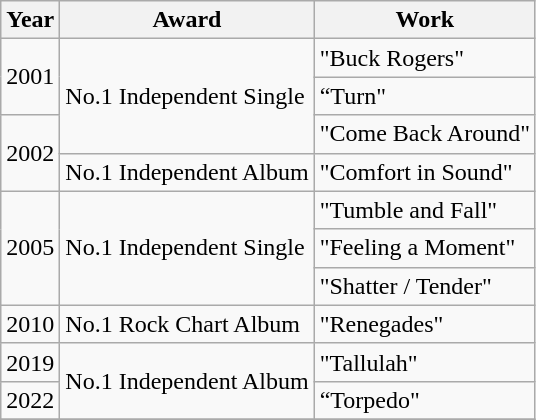<table class="wikitable">
<tr>
<th>Year</th>
<th>Award</th>
<th>Work</th>
</tr>
<tr>
<td rowspan="2">2001</td>
<td rowspan="3">No.1 Independent Single</td>
<td>"Buck Rogers"</td>
</tr>
<tr>
<td>“Turn"</td>
</tr>
<tr>
<td rowspan="2">2002</td>
<td>"Come Back Around"</td>
</tr>
<tr>
<td>No.1 Independent Album</td>
<td>"Comfort in Sound"</td>
</tr>
<tr>
<td rowspan="3">2005</td>
<td rowspan="3">No.1 Independent Single</td>
<td>"Tumble and Fall"</td>
</tr>
<tr>
<td>"Feeling a Moment"</td>
</tr>
<tr>
<td>"Shatter / Tender"</td>
</tr>
<tr>
<td>2010</td>
<td>No.1 Rock Chart Album</td>
<td>"Renegades"</td>
</tr>
<tr>
<td>2019</td>
<td rowspan="2">No.1 Independent Album</td>
<td>"Tallulah"</td>
</tr>
<tr>
<td>2022</td>
<td>“Torpedo"</td>
</tr>
<tr>
</tr>
</table>
